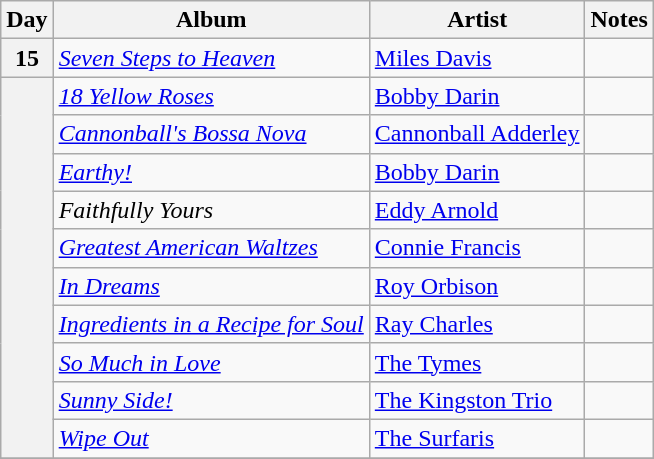<table class="wikitable sortable">
<tr>
<th scope="col">Day</th>
<th scope="col">Album</th>
<th scope="col">Artist</th>
<th scope="col" class="unsortable">Notes</th>
</tr>
<tr>
<th scope="row">15</th>
<td><em><a href='#'>Seven Steps to Heaven</a></em></td>
<td><a href='#'>Miles Davis</a></td>
<td></td>
</tr>
<tr>
<th scope="row" rowspan="10"></th>
<td><em><a href='#'>18 Yellow Roses</a></em></td>
<td><a href='#'>Bobby Darin</a></td>
<td></td>
</tr>
<tr>
<td><em><a href='#'>Cannonball's Bossa Nova</a></em></td>
<td><a href='#'>Cannonball Adderley</a></td>
<td></td>
</tr>
<tr>
<td><em><a href='#'>Earthy!</a></em></td>
<td><a href='#'>Bobby Darin</a></td>
<td></td>
</tr>
<tr>
<td><em>Faithfully Yours</em></td>
<td><a href='#'>Eddy Arnold</a></td>
<td></td>
</tr>
<tr>
<td><em><a href='#'>Greatest American Waltzes</a></em></td>
<td><a href='#'>Connie Francis</a></td>
<td></td>
</tr>
<tr>
<td><em><a href='#'>In Dreams</a></em></td>
<td><a href='#'>Roy Orbison</a></td>
<td></td>
</tr>
<tr>
<td><em><a href='#'>Ingredients in a Recipe for Soul</a></em></td>
<td><a href='#'>Ray Charles</a></td>
<td></td>
</tr>
<tr>
<td><em><a href='#'>So Much in Love</a></em></td>
<td><a href='#'>The Tymes</a></td>
<td></td>
</tr>
<tr>
<td><em><a href='#'>Sunny Side!</a></em></td>
<td><a href='#'>The Kingston Trio</a></td>
<td></td>
</tr>
<tr>
<td><em><a href='#'>Wipe Out</a></em></td>
<td><a href='#'>The Surfaris</a></td>
<td></td>
</tr>
<tr>
</tr>
</table>
